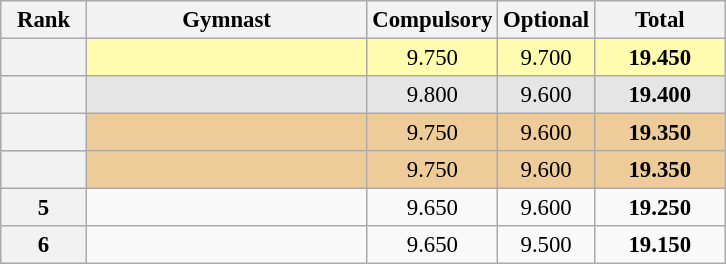<table class="wikitable sortable" style="text-align:center; font-size:95%">
<tr>
<th scope="col" style="width:50px;">Rank</th>
<th scope="col" style="width:180px;">Gymnast</th>
<th scope="col" style="width:50px;">Compulsory</th>
<th scope="col" style="width:50px;">Optional</th>
<th scope="col" style="width:80px;">Total</th>
</tr>
<tr style="background:#fffcaf;">
<th scope=row style="text-align:center"></th>
<td style="text-align:left;"></td>
<td>9.750</td>
<td>9.700</td>
<td><strong>19.450</strong></td>
</tr>
<tr style="background:#e5e5e5;">
<th scope=row style="text-align:center"></th>
<td style="text-align:left;"></td>
<td>9.800</td>
<td>9.600</td>
<td><strong>19.400</strong></td>
</tr>
<tr style="background:#ec9;">
<th scope=row style="text-align:center"></th>
<td style="text-align:left;"></td>
<td>9.750</td>
<td>9.600</td>
<td><strong>19.350</strong></td>
</tr>
<tr style="background:#ec9;">
<th scope=row style="text-align:center"></th>
<td style="text-align:left;"></td>
<td>9.750</td>
<td>9.600</td>
<td><strong>19.350</strong></td>
</tr>
<tr>
<th scope=row style="text-align:center">5</th>
<td style="text-align:left;"></td>
<td>9.650</td>
<td>9.600</td>
<td><strong>19.250</strong></td>
</tr>
<tr>
<th scope=row style="text-align:center">6</th>
<td style="text-align:left;"></td>
<td>9.650</td>
<td>9.500</td>
<td><strong>19.150</strong></td>
</tr>
</table>
